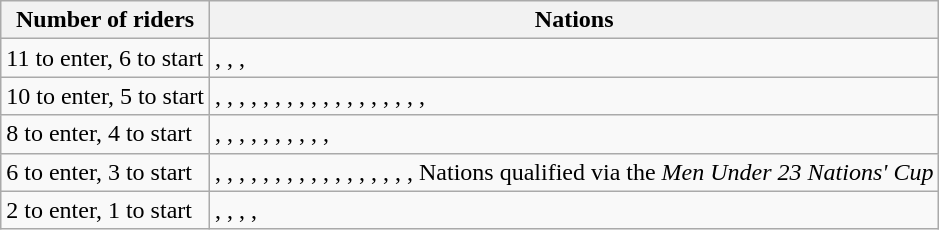<table class="wikitable">
<tr>
<th>Number of riders</th>
<th>Nations</th>
</tr>
<tr>
<td>11 to enter, 6 to start</td>
<td>, , , </td>
</tr>
<tr>
<td>10 to enter, 5 to start</td>
<td>, , , , , , , , , , , , , , , , , , </td>
</tr>
<tr>
<td>8 to enter, 4 to start</td>
<td>, , , , , , , , , , </td>
</tr>
<tr>
<td>6 to enter, 3 to start</td>
<td>, , , , , , , , , , , , , , , , , Nations qualified via the <em>Men Under 23 Nations' Cup</em></td>
</tr>
<tr>
<td>2 to enter, 1 to start</td>
<td>, , , , </td>
</tr>
</table>
